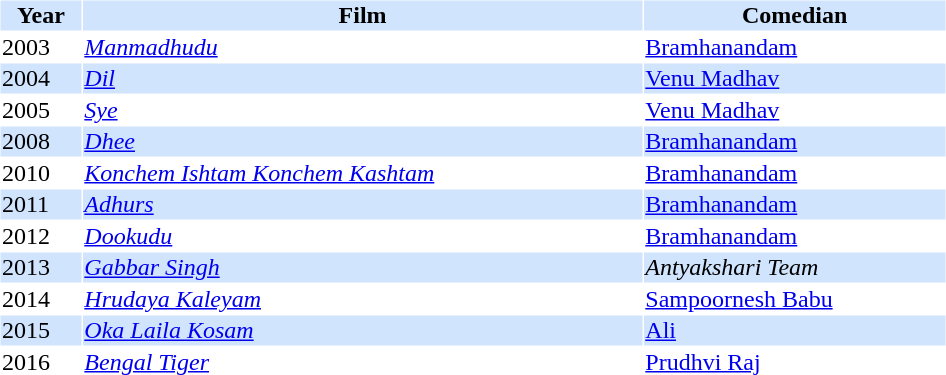<table cellspacing="1" cellpadding="1" border="0" style="width:50%;">
<tr style="background:#d1e4fd;">
<th>Year</th>
<th>Film</th>
<th>Comedian</th>
</tr>
<tr>
<td>2003</td>
<td><em><a href='#'>Manmadhudu</a></em></td>
<td><a href='#'>Bramhanandam</a></td>
</tr>
<tr style="background:#d1e4fd;">
<td>2004</td>
<td><em><a href='#'>Dil</a></em></td>
<td><a href='#'>Venu Madhav</a></td>
</tr>
<tr>
<td>2005</td>
<td><em><a href='#'>Sye</a></em></td>
<td><a href='#'>Venu Madhav</a></td>
</tr>
<tr style="background:#d1e4fd;">
<td>2008</td>
<td><em><a href='#'>Dhee</a></em></td>
<td><a href='#'>Bramhanandam</a></td>
</tr>
<tr>
<td>2010</td>
<td><em><a href='#'>Konchem Ishtam Konchem Kashtam</a></em></td>
<td><a href='#'>Bramhanandam</a></td>
</tr>
<tr style="background:#d1e4fd;">
<td>2011</td>
<td><em><a href='#'>Adhurs</a></em></td>
<td><a href='#'>Bramhanandam</a></td>
</tr>
<tr>
<td>2012</td>
<td><em><a href='#'>Dookudu</a></em></td>
<td><a href='#'>Bramhanandam</a></td>
</tr>
<tr style="background:#d1e4fd;">
<td>2013</td>
<td><em><a href='#'>Gabbar Singh</a></em></td>
<td><em>Antyakshari Team</em></td>
</tr>
<tr>
<td>2014</td>
<td><em><a href='#'>Hrudaya Kaleyam</a></em></td>
<td><a href='#'>Sampoornesh Babu</a></td>
</tr>
<tr style="background:#d1e4fd;">
<td>2015</td>
<td><em><a href='#'>Oka Laila Kosam</a></em></td>
<td><a href='#'>Ali</a></td>
</tr>
<tr>
<td>2016</td>
<td><em><a href='#'>Bengal Tiger</a></em></td>
<td><a href='#'>Prudhvi Raj</a></td>
</tr>
<tr>
</tr>
</table>
